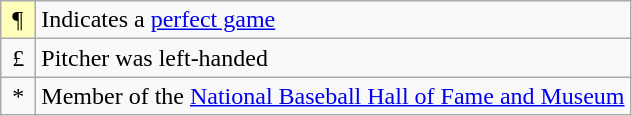<table class="wikitable" border="1">
<tr>
<td bgcolor="#ffffbb"> ¶ </td>
<td>Indicates a <a href='#'>perfect game</a></td>
</tr>
<tr>
<td> £ </td>
<td>Pitcher was left-handed</td>
</tr>
<tr>
<td> * </td>
<td>Member of the <a href='#'>National Baseball Hall of Fame and Museum</a></td>
</tr>
</table>
